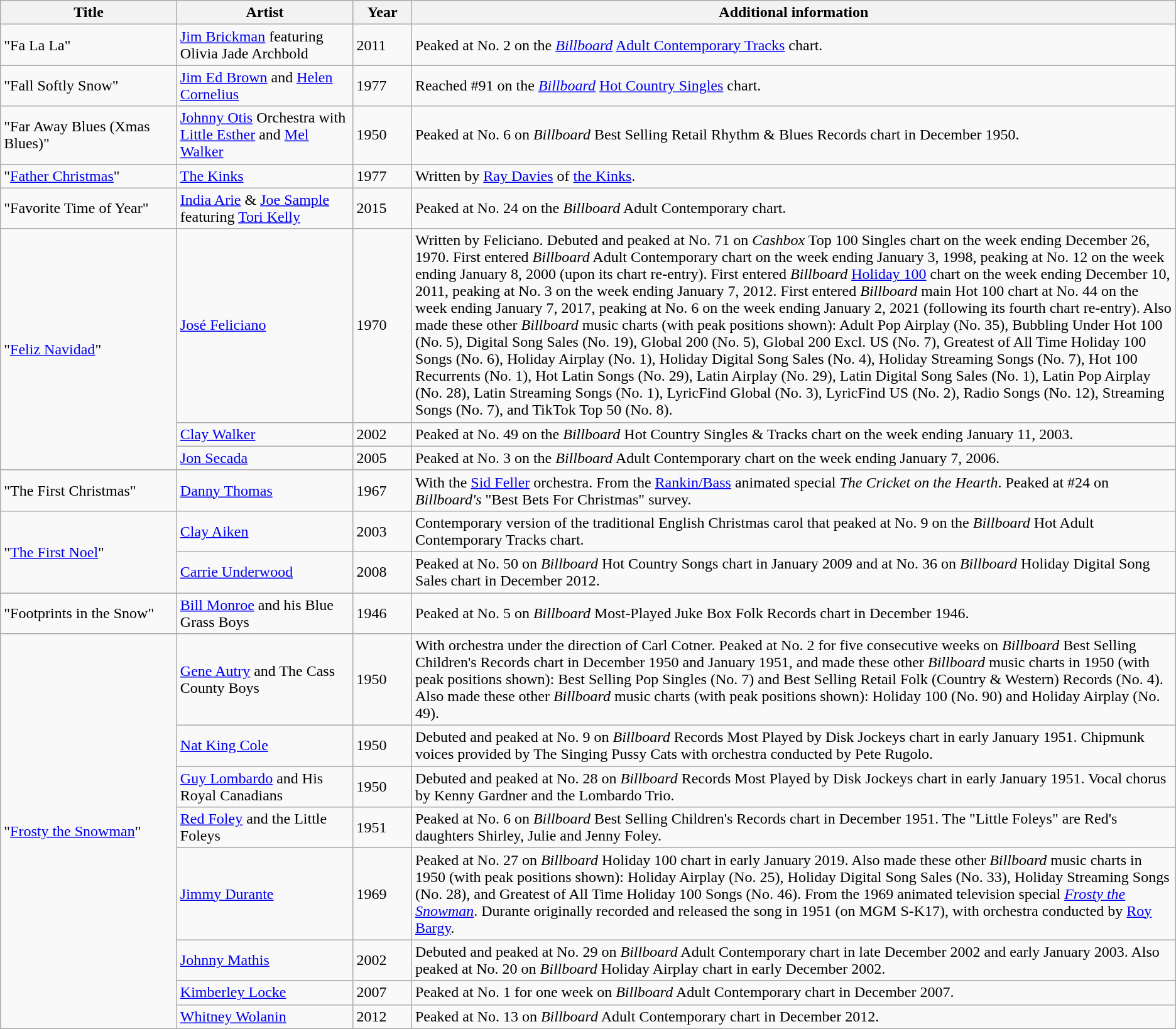<table class="wikitable sortable" style="text-align: left;" width="auto">
<tr>
<th scope="col" style="width: 15%">Title</th>
<th scope="col" style="width: 15%">Artist</th>
<th scope="col" style="width: 5%">Year</th>
<th class="unsortable" scope="col">Additional information</th>
</tr>
<tr>
<td>"Fa La La"</td>
<td><a href='#'>Jim Brickman</a> featuring Olivia Jade Archbold</td>
<td>2011</td>
<td>Peaked at No. 2 on the <em><a href='#'>Billboard</a></em> <a href='#'>Adult Contemporary Tracks</a> chart.</td>
</tr>
<tr>
<td>"Fall Softly Snow"</td>
<td><a href='#'>Jim Ed Brown</a> and <a href='#'>Helen Cornelius</a></td>
<td>1977</td>
<td>Reached #91 on the <em><a href='#'>Billboard</a></em> <a href='#'>Hot Country Singles</a> chart.</td>
</tr>
<tr>
<td>"Far Away Blues (Xmas Blues)"</td>
<td><a href='#'>Johnny Otis</a> Orchestra with <a href='#'>Little Esther</a> and <a href='#'>Mel Walker</a></td>
<td>1950</td>
<td>Peaked at No. 6 on <em>Billboard</em> Best Selling Retail Rhythm & Blues Records chart in December 1950.</td>
</tr>
<tr>
<td>"<a href='#'>Father Christmas</a>"</td>
<td><a href='#'>The Kinks</a></td>
<td>1977</td>
<td>Written by <a href='#'>Ray Davies</a> of <a href='#'>the Kinks</a>.</td>
</tr>
<tr>
<td>"Favorite Time of Year"</td>
<td><a href='#'>India Arie</a> & <a href='#'>Joe Sample</a> featuring <a href='#'>Tori Kelly</a></td>
<td>2015</td>
<td>Peaked at No. 24 on the <em>Billboard</em> Adult Contemporary chart.</td>
</tr>
<tr>
<td rowspan=3>"<a href='#'>Feliz Navidad</a>"</td>
<td><a href='#'>José Feliciano</a></td>
<td>1970</td>
<td>Written by Feliciano. Debuted and peaked at No. 71 on <em>Cashbox</em> Top 100 Singles chart on the week ending December 26, 1970. First entered <em>Billboard</em> Adult Contemporary chart on the week ending January 3, 1998, peaking at No. 12 on the week ending January 8, 2000 (upon its chart re-entry). First entered <em>Billboard</em> <a href='#'>Holiday 100</a> chart on the week ending December 10, 2011, peaking at No. 3 on the week ending January 7, 2012. First entered <em>Billboard</em> main Hot 100 chart at No. 44 on the week ending January 7, 2017, peaking at No. 6 on the week ending January 2, 2021 (following its fourth chart re-entry). Also made these other <em>Billboard</em> music charts (with peak positions shown): Adult Pop Airplay (No. 35), Bubbling Under Hot 100 (No. 5), Digital Song Sales (No. 19), Global 200 (No. 5), Global 200 Excl. US (No. 7), Greatest of All Time Holiday 100 Songs (No. 6), Holiday Airplay (No. 1), Holiday Digital Song Sales (No. 4), Holiday Streaming Songs (No. 7), Hot 100 Recurrents (No. 1), Hot Latin Songs (No. 29), Latin Airplay (No. 29), Latin Digital Song Sales (No. 1), Latin Pop Airplay (No. 28), Latin Streaming Songs (No. 1), LyricFind Global (No. 3), LyricFind US (No. 2), Radio Songs (No. 12), Streaming Songs (No. 7), and TikTok Top 50 (No. 8).</td>
</tr>
<tr>
<td><a href='#'>Clay Walker</a></td>
<td>2002</td>
<td>Peaked at No. 49 on the <em>Billboard</em> Hot Country Singles & Tracks chart on the week ending January 11, 2003.</td>
</tr>
<tr>
<td><a href='#'>Jon Secada</a></td>
<td>2005</td>
<td>Peaked at No. 3 on the <em>Billboard</em> Adult Contemporary chart on the week ending January 7, 2006.</td>
</tr>
<tr>
<td>"The First Christmas"</td>
<td><a href='#'>Danny Thomas</a></td>
<td>1967</td>
<td>With the <a href='#'>Sid Feller</a> orchestra. From the <a href='#'>Rankin/Bass</a> animated special <em>The Cricket on the Hearth</em>. Peaked at #24 on <em>Billboard's</em> "Best Bets For Christmas" survey.</td>
</tr>
<tr>
<td rowspan=2>"<a href='#'>The First Noel</a>"</td>
<td><a href='#'>Clay Aiken</a></td>
<td>2003</td>
<td>Contemporary version of the traditional English Christmas carol that peaked at No. 9 on the <em>Billboard</em> Hot Adult Contemporary Tracks chart.</td>
</tr>
<tr>
<td><a href='#'>Carrie Underwood</a></td>
<td>2008</td>
<td>Peaked at No. 50 on <em>Billboard</em> Hot Country Songs chart in January 2009 and at No. 36 on <em>Billboard</em> Holiday Digital Song Sales chart in December 2012.</td>
</tr>
<tr>
<td>"Footprints in the Snow"</td>
<td><a href='#'>Bill Monroe</a> and his Blue Grass Boys</td>
<td>1946</td>
<td>Peaked at No. 5 on <em>Billboard</em> Most-Played Juke Box Folk Records chart in December 1946.</td>
</tr>
<tr>
<td rowspan=8>"<a href='#'>Frosty the Snowman</a>"</td>
<td><a href='#'>Gene Autry</a> and The Cass County Boys</td>
<td>1950</td>
<td>With orchestra under the direction of Carl Cotner. Peaked at No. 2 for five consecutive weeks on <em>Billboard</em> Best Selling Children's Records chart in December 1950 and January 1951, and made these other <em>Billboard</em> music charts in 1950 (with peak positions shown): Best Selling Pop Singles (No. 7) and Best Selling Retail Folk (Country & Western) Records (No. 4). Also made these other <em>Billboard</em> music charts (with peak positions shown): Holiday 100 (No. 90) and Holiday Airplay (No. 49).</td>
</tr>
<tr>
<td><a href='#'>Nat King Cole</a></td>
<td>1950</td>
<td>Debuted and peaked at No. 9 on <em>Billboard</em> Records Most Played by Disk Jockeys chart in early January 1951. Chipmunk voices provided by The Singing Pussy Cats with orchestra conducted by Pete Rugolo.</td>
</tr>
<tr>
<td><a href='#'>Guy Lombardo</a> and His Royal Canadians</td>
<td>1950</td>
<td>Debuted and peaked at No. 28 on <em>Billboard</em> Records Most Played by Disk Jockeys chart in early January 1951. Vocal chorus by Kenny Gardner and the Lombardo Trio.</td>
</tr>
<tr>
<td><a href='#'>Red Foley</a> and the Little Foleys</td>
<td>1951</td>
<td>Peaked at No. 6 on <em>Billboard</em> Best Selling Children's Records chart in December 1951. The "Little Foleys" are Red's daughters Shirley, Julie and Jenny Foley.</td>
</tr>
<tr>
<td><a href='#'>Jimmy Durante</a></td>
<td>1969</td>
<td>Peaked at No. 27 on <em>Billboard</em> Holiday 100 chart in early January 2019. Also made these other <em>Billboard</em> music charts in 1950 (with peak positions shown): Holiday Airplay (No. 25), Holiday Digital Song Sales (No. 33), Holiday Streaming Songs (No. 28), and Greatest of All Time Holiday 100 Songs (No. 46). From the 1969 animated television special <em><a href='#'>Frosty the Snowman</a></em>. Durante originally recorded and released the song in 1951 (on MGM S-K17), with orchestra conducted by <a href='#'>Roy Bargy</a>.</td>
</tr>
<tr>
<td><a href='#'>Johnny Mathis</a></td>
<td>2002</td>
<td>Debuted and peaked at No. 29 on <em>Billboard</em> Adult Contemporary chart in late December 2002 and early January 2003. Also peaked at No. 20 on <em>Billboard</em> Holiday Airplay chart in early December 2002.</td>
</tr>
<tr>
<td><a href='#'>Kimberley Locke</a></td>
<td>2007</td>
<td>Peaked at No. 1 for one week on <em>Billboard</em> Adult Contemporary chart in December 2007.</td>
</tr>
<tr>
<td><a href='#'>Whitney Wolanin</a></td>
<td>2012</td>
<td>Peaked at No. 13 on <em>Billboard</em> Adult Contemporary chart in December 2012.</td>
</tr>
</table>
